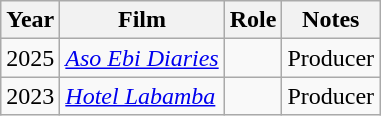<table class="wikitable">
<tr>
<th>Year</th>
<th>Film</th>
<th>Role</th>
<th>Notes</th>
</tr>
<tr>
<td>2025</td>
<td><a href='#'><em>Aso Ebi Diaries</em></a></td>
<td></td>
<td>Producer</td>
</tr>
<tr>
<td>2023</td>
<td><a href='#'><em>Hotel Labamba</em></a></td>
<td></td>
<td>Producer</td>
</tr>
</table>
